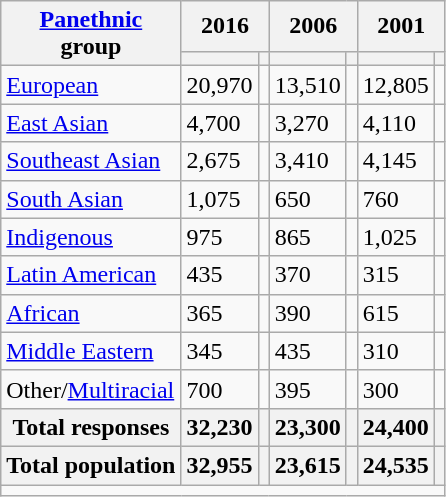<table class="wikitable sortable">
<tr>
<th rowspan="2"><a href='#'>Panethnic</a><br>group</th>
<th colspan="2">2016</th>
<th colspan="2">2006</th>
<th colspan="2">2001</th>
</tr>
<tr>
<th><a href='#'></a></th>
<th></th>
<th></th>
<th></th>
<th></th>
<th></th>
</tr>
<tr>
<td><a href='#'>European</a></td>
<td>20,970</td>
<td></td>
<td>13,510</td>
<td></td>
<td>12,805</td>
<td></td>
</tr>
<tr>
<td><a href='#'>East Asian</a></td>
<td>4,700</td>
<td></td>
<td>3,270</td>
<td></td>
<td>4,110</td>
<td></td>
</tr>
<tr>
<td><a href='#'>Southeast Asian</a></td>
<td>2,675</td>
<td></td>
<td>3,410</td>
<td></td>
<td>4,145</td>
<td></td>
</tr>
<tr>
<td><a href='#'>South Asian</a></td>
<td>1,075</td>
<td></td>
<td>650</td>
<td></td>
<td>760</td>
<td></td>
</tr>
<tr>
<td><a href='#'>Indigenous</a></td>
<td>975</td>
<td></td>
<td>865</td>
<td></td>
<td>1,025</td>
<td></td>
</tr>
<tr>
<td><a href='#'>Latin American</a></td>
<td>435</td>
<td></td>
<td>370</td>
<td></td>
<td>315</td>
<td></td>
</tr>
<tr>
<td><a href='#'>African</a></td>
<td>365</td>
<td></td>
<td>390</td>
<td></td>
<td>615</td>
<td></td>
</tr>
<tr>
<td><a href='#'>Middle Eastern</a></td>
<td>345</td>
<td></td>
<td>435</td>
<td></td>
<td>310</td>
<td></td>
</tr>
<tr>
<td>Other/<a href='#'>Multiracial</a></td>
<td>700</td>
<td></td>
<td>395</td>
<td></td>
<td>300</td>
<td></td>
</tr>
<tr>
<th>Total responses</th>
<th>32,230</th>
<th></th>
<th>23,300</th>
<th></th>
<th>24,400</th>
<th></th>
</tr>
<tr>
<th>Total population</th>
<th>32,955</th>
<th></th>
<th>23,615</th>
<th></th>
<th>24,535</th>
<th></th>
</tr>
<tr class="sortbottom">
<td colspan="10"></td>
</tr>
</table>
